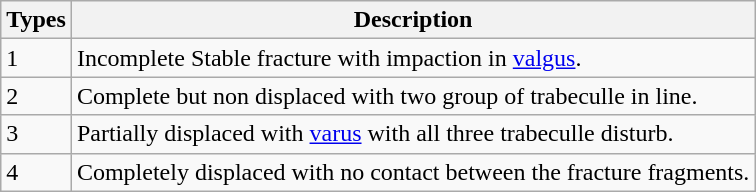<table class="wikitable">
<tr>
<th>Types</th>
<th>Description</th>
</tr>
<tr>
<td>1</td>
<td>Incomplete Stable fracture with impaction in <a href='#'>valgus</a>.</td>
</tr>
<tr>
<td>2</td>
<td>Complete but non displaced with two group of trabeculle in line.</td>
</tr>
<tr>
<td>3</td>
<td>Partially displaced with <a href='#'>varus</a> with all three trabeculle disturb.</td>
</tr>
<tr>
<td>4</td>
<td>Completely displaced with no contact between the fracture fragments.</td>
</tr>
</table>
